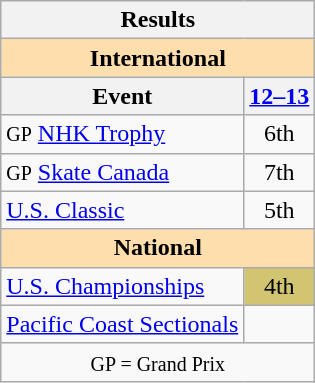<table class="wikitable" style="text-align:center">
<tr>
<th colspan=2 align=center><strong>Results</strong></th>
</tr>
<tr>
<th style="background-color: #ffdead; " colspan=2 align=center><strong>International</strong></th>
</tr>
<tr>
<th>Event</th>
<th><a href='#'>12–13</a></th>
</tr>
<tr>
<td align=left><small>GP</small> <a href='#'>NHK Trophy</a></td>
<td>6th</td>
</tr>
<tr>
<td align=left><small>GP</small> <a href='#'>Skate Canada</a></td>
<td>7th</td>
</tr>
<tr>
<td align=left><a href='#'>U.S. Classic</a></td>
<td>5th</td>
</tr>
<tr>
<th style="background-color: #ffdead; " colspan=2 align=center><strong>National</strong></th>
</tr>
<tr>
<td align=left><a href='#'>U.S. Championships</a></td>
<td bgcolor=d1c571>4th</td>
</tr>
<tr>
<td align=left><a href='#'>Pacific Coast Sectionals</a></td>
<td></td>
</tr>
<tr>
<td colspan=2 align=center><small> GP = Grand Prix </small></td>
</tr>
</table>
